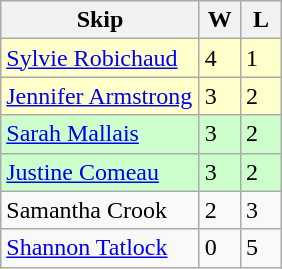<table class=wikitable>
<tr>
<th width=125>Skip</th>
<th width=20>W</th>
<th width=20>L</th>
</tr>
<tr bgcolor=#ffffcc>
<td><a href='#'>Sylvie Robichaud</a></td>
<td>4</td>
<td>1</td>
</tr>
<tr bgcolor=#ffffcc>
<td><a href='#'>Jennifer Armstrong</a></td>
<td>3</td>
<td>2</td>
</tr>
<tr bgcolor=#ccffcc>
<td><a href='#'>Sarah Mallais</a></td>
<td>3</td>
<td>2</td>
</tr>
<tr bgcolor=#ccffcc>
<td><a href='#'>Justine Comeau</a></td>
<td>3</td>
<td>2</td>
</tr>
<tr>
<td>Samantha Crook</td>
<td>2</td>
<td>3</td>
</tr>
<tr>
<td><a href='#'>Shannon Tatlock</a></td>
<td>0</td>
<td>5</td>
</tr>
</table>
